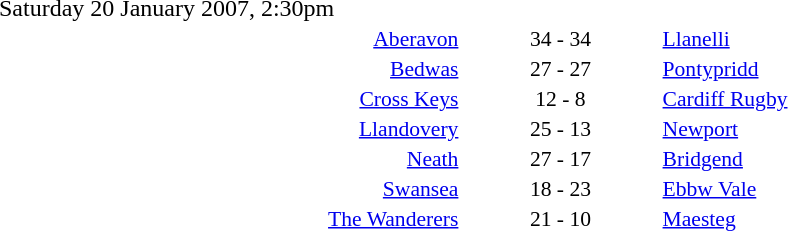<table style="width:70%;" cellspacing="1">
<tr>
<th width=35%></th>
<th width=15%></th>
<th></th>
</tr>
<tr>
<td>Saturday 20 January 2007, 2:30pm</td>
</tr>
<tr style=font-size:90%>
<td align=right><a href='#'>Aberavon</a></td>
<td align=center>34 - 34</td>
<td><a href='#'>Llanelli</a></td>
</tr>
<tr style=font-size:90%>
<td align=right><a href='#'>Bedwas</a></td>
<td align=center>27 - 27</td>
<td><a href='#'>Pontypridd</a></td>
</tr>
<tr style=font-size:90%>
<td align=right><a href='#'>Cross Keys</a></td>
<td align=center>12 - 8</td>
<td><a href='#'>Cardiff Rugby</a></td>
</tr>
<tr style=font-size:90%>
<td align=right><a href='#'>Llandovery</a></td>
<td align=center>25 - 13</td>
<td><a href='#'>Newport</a></td>
</tr>
<tr style=font-size:90%>
<td align=right><a href='#'>Neath</a></td>
<td align=center>27 - 17</td>
<td><a href='#'>Bridgend</a></td>
</tr>
<tr style=font-size:90%>
<td align=right><a href='#'>Swansea</a></td>
<td align=center>18 - 23</td>
<td><a href='#'>Ebbw Vale</a></td>
</tr>
<tr style=font-size:90%>
<td align=right><a href='#'>The Wanderers</a></td>
<td align=center>21 - 10</td>
<td><a href='#'>Maesteg</a></td>
</tr>
</table>
